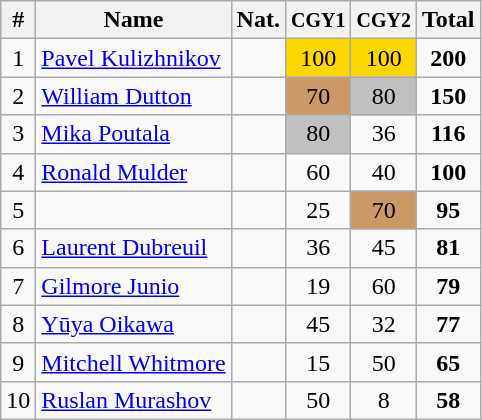<table class="wikitable" style="text-align:center;">
<tr>
<th>#</th>
<th>Name</th>
<th>Nat.</th>
<th><small>CGY1</small></th>
<th><small>CGY2</small></th>
<th>Total</th>
</tr>
<tr>
<td>1</td>
<td align=left><a href='#'>Pavel Kulizhnikov</a></td>
<td></td>
<td bgcolor=gold>100</td>
<td bgcolor=gold>100</td>
<td><strong>200</strong></td>
</tr>
<tr>
<td>2</td>
<td align=left><a href='#'>William Dutton</a></td>
<td></td>
<td bgcolor=cc9966>70</td>
<td bgcolor=silver>80</td>
<td><strong>150</strong></td>
</tr>
<tr>
<td>3</td>
<td align=left><a href='#'>Mika Poutala</a></td>
<td></td>
<td bgcolor=silver>80</td>
<td>36</td>
<td><strong>116</strong></td>
</tr>
<tr>
<td>4</td>
<td align=left><a href='#'>Ronald Mulder</a></td>
<td></td>
<td>60</td>
<td>40</td>
<td><strong>100</strong></td>
</tr>
<tr>
<td>5</td>
<td align=left></td>
<td></td>
<td>25</td>
<td bgcolor=cc9966>70</td>
<td><strong>95</strong></td>
</tr>
<tr>
<td>6</td>
<td align=left><a href='#'>Laurent Dubreuil</a></td>
<td></td>
<td>36</td>
<td>45</td>
<td><strong>81</strong></td>
</tr>
<tr>
<td>7</td>
<td align=left><a href='#'>Gilmore Junio</a></td>
<td></td>
<td>19</td>
<td>60</td>
<td><strong>79</strong></td>
</tr>
<tr>
<td>8</td>
<td align=left><a href='#'>Yūya Oikawa</a></td>
<td></td>
<td>45</td>
<td>32</td>
<td><strong>77</strong></td>
</tr>
<tr>
<td>9</td>
<td align=left><a href='#'>Mitchell Whitmore</a></td>
<td></td>
<td>15</td>
<td>50</td>
<td><strong>65</strong></td>
</tr>
<tr>
<td>10</td>
<td align=left><a href='#'>Ruslan Murashov</a></td>
<td></td>
<td>50</td>
<td>8</td>
<td><strong>58</strong></td>
</tr>
</table>
